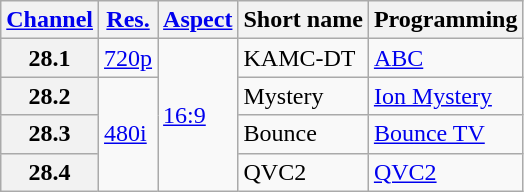<table class="wikitable">
<tr>
<th scope = "col"><a href='#'>Channel</a></th>
<th scope = "col"><a href='#'>Res.</a></th>
<th scope = "col"><a href='#'>Aspect</a></th>
<th scope = "col">Short name</th>
<th scope = "col">Programming</th>
</tr>
<tr>
<th scope = "row">28.1</th>
<td><a href='#'>720p</a></td>
<td rowspan=4><a href='#'>16:9</a></td>
<td>KAMC-DT</td>
<td><a href='#'>ABC</a></td>
</tr>
<tr>
<th scope = "row">28.2</th>
<td rowspan=3><a href='#'>480i</a></td>
<td>Mystery</td>
<td><a href='#'>Ion Mystery</a></td>
</tr>
<tr>
<th scope = "row">28.3</th>
<td>Bounce</td>
<td><a href='#'>Bounce TV</a></td>
</tr>
<tr>
<th scope = "row">28.4</th>
<td>QVC2</td>
<td><a href='#'>QVC2</a></td>
</tr>
</table>
